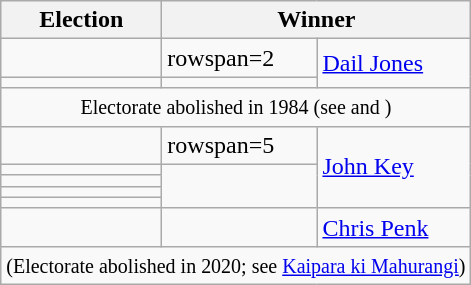<table class=wikitable>
<tr>
<th width=100>Election</th>
<th width=175 colspan=2>Winner</th>
</tr>
<tr>
<td></td>
<td>rowspan=2 </td>
<td rowspan=2><a href='#'>Dail Jones</a></td>
</tr>
<tr>
<td></td>
</tr>
<tr>
<td colspan=3 align=center><small>Electorate abolished in 1984 (see  and )</small></td>
</tr>
<tr>
<td></td>
<td>rowspan=5 </td>
<td rowspan=5><a href='#'>John Key</a></td>
</tr>
<tr>
<td></td>
</tr>
<tr>
<td></td>
</tr>
<tr>
<td></td>
</tr>
<tr>
<td></td>
</tr>
<tr>
<td></td>
<td></td>
<td><a href='#'>Chris Penk</a></td>
</tr>
<tr>
<td colspan=3 align=center><small>(Electorate abolished in 2020; see <a href='#'>Kaipara ki Mahurangi</a>)</small></td>
</tr>
</table>
